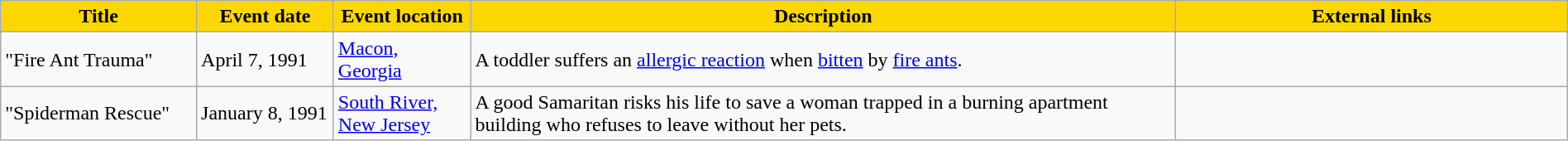<table class="wikitable" style="width: 100%;">
<tr>
<th style="background: #FFD700; color: #000000; width: 10%;">Title</th>
<th style="background: #FFD700; color: #000000; width: 7%;">Event date</th>
<th style="background: #FFD700; color: #000000; width: 7%;">Event location</th>
<th style="background: #FFD700; color: #000000; width: 36%;">Description</th>
<th style="background: #FFD700; color: #000000; width: 20%;">External links</th>
</tr>
<tr>
<td>"Fire Ant Trauma"</td>
<td>April 7, 1991</td>
<td><a href='#'>Macon, Georgia</a></td>
<td>A toddler suffers an <a href='#'>allergic reaction</a> when <a href='#'>bitten</a> by <a href='#'>fire ants</a>.</td>
<td></td>
</tr>
<tr>
<td>"Spiderman Rescue"</td>
<td>January 8, 1991</td>
<td><a href='#'>South River, New Jersey</a></td>
<td>A good Samaritan risks his life to save a woman trapped in a burning apartment building who refuses to leave without her pets.</td>
<td></td>
</tr>
</table>
